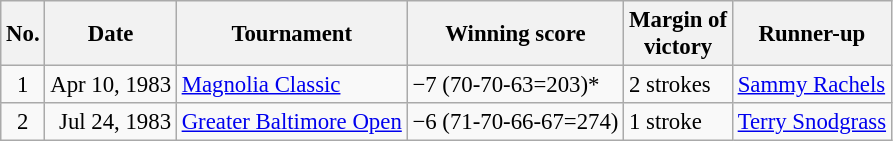<table class="wikitable" style="font-size:95%;">
<tr>
<th>No.</th>
<th>Date</th>
<th>Tournament</th>
<th>Winning score</th>
<th>Margin of<br>victory</th>
<th>Runner-up</th>
</tr>
<tr>
<td align=center>1</td>
<td align=right>Apr 10, 1983</td>
<td><a href='#'>Magnolia Classic</a></td>
<td>−7 (70-70-63=203)*</td>
<td>2 strokes</td>
<td> <a href='#'>Sammy Rachels</a></td>
</tr>
<tr>
<td align=center>2</td>
<td align=right>Jul 24, 1983</td>
<td><a href='#'>Greater Baltimore Open</a></td>
<td>−6 (71-70-66-67=274)</td>
<td>1 stroke</td>
<td> <a href='#'>Terry Snodgrass</a></td>
</tr>
</table>
